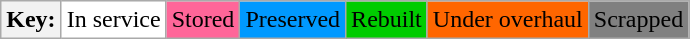<table class="wikitable">
<tr>
<th>Key:</th>
<td bgcolor=#FFFFFF>In service</td>
<td bgcolor=#FF6699>Stored</td>
<td bgcolor=#0099FF>Preserved</td>
<td bgcolor=#00CC00>Rebuilt</td>
<td bgcolor=#FF6600>Under overhaul</td>
<td bgcolor=#808080>Scrapped</td>
</tr>
</table>
